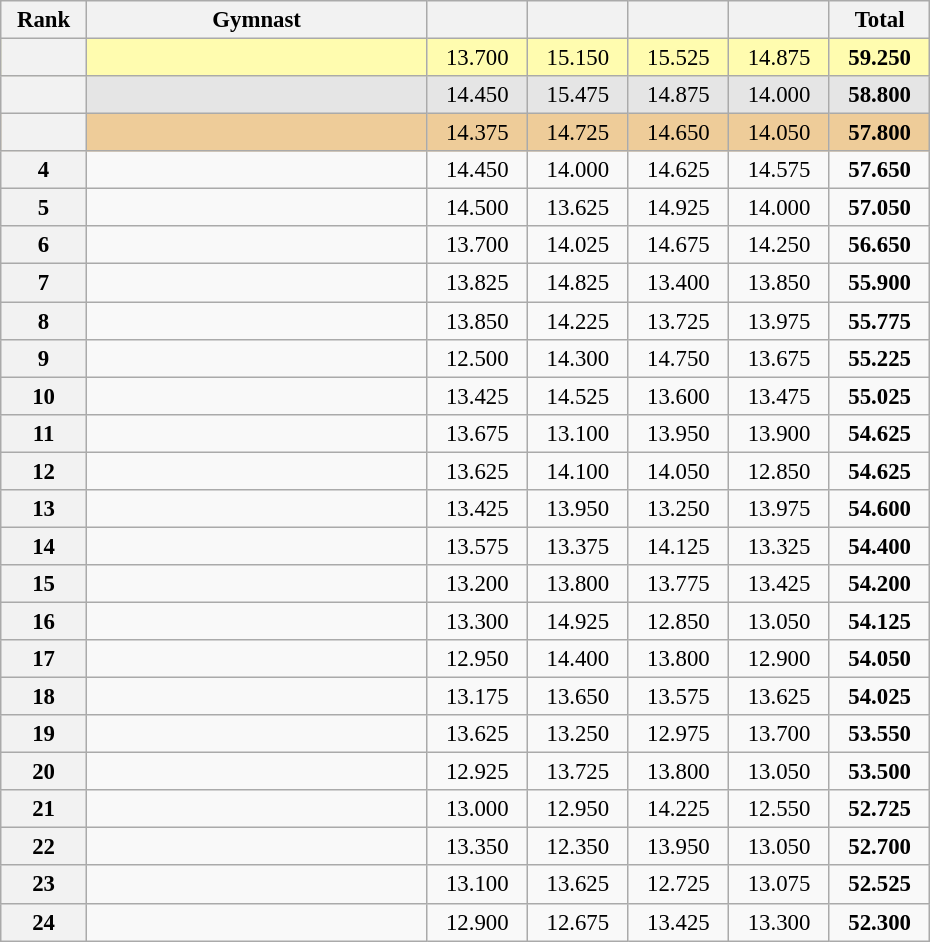<table class="wikitable sortable" style="text-align:center; font-size:95%">
<tr>
<th scope="col" style="width:50px;">Rank</th>
<th scope="col" style="width:220px;">Gymnast</th>
<th scope="col" style="width:60px;"></th>
<th scope="col" style="width:60px;"></th>
<th scope="col" style="width:60px;"></th>
<th scope="col" style="width:60px;"></th>
<th scope="col" style="width:60px;">Total</th>
</tr>
<tr style="background:#fffcaf;">
<th scope=row style="text-align:center"></th>
<td align=left></td>
<td>13.700</td>
<td>15.150</td>
<td>15.525</td>
<td>14.875</td>
<td><strong>59.250</strong></td>
</tr>
<tr style="background:#e5e5e5;">
<th scope=row style="text-align:center"></th>
<td align=left></td>
<td>14.450</td>
<td>15.475</td>
<td>14.875</td>
<td>14.000</td>
<td><strong>58.800</strong></td>
</tr>
<tr style="background:#ec9;">
<th scope=row style="text-align:center"></th>
<td align=left></td>
<td>14.375</td>
<td>14.725</td>
<td>14.650</td>
<td>14.050</td>
<td><strong>57.800</strong></td>
</tr>
<tr>
<th scope=row style="text-align:center">4</th>
<td align=left></td>
<td>14.450</td>
<td>14.000</td>
<td>14.625</td>
<td>14.575</td>
<td><strong>57.650</strong></td>
</tr>
<tr>
<th scope=row style="text-align:center">5</th>
<td align=left></td>
<td>14.500</td>
<td>13.625</td>
<td>14.925</td>
<td>14.000</td>
<td><strong>57.050</strong></td>
</tr>
<tr>
<th scope=row style="text-align:center">6</th>
<td align=left></td>
<td>13.700</td>
<td>14.025</td>
<td>14.675</td>
<td>14.250</td>
<td><strong>56.650</strong></td>
</tr>
<tr>
<th scope=row style="text-align:center">7</th>
<td align=left></td>
<td>13.825</td>
<td>14.825</td>
<td>13.400</td>
<td>13.850</td>
<td><strong>55.900</strong></td>
</tr>
<tr>
<th scope=row style="text-align:center">8</th>
<td align=left></td>
<td>13.850</td>
<td>14.225</td>
<td>13.725</td>
<td>13.975</td>
<td><strong>55.775</strong></td>
</tr>
<tr>
<th scope=row style="text-align:center">9</th>
<td align=left></td>
<td>12.500</td>
<td>14.300</td>
<td>14.750</td>
<td>13.675</td>
<td><strong>55.225</strong></td>
</tr>
<tr>
<th scope=row style="text-align:center">10</th>
<td align=left></td>
<td>13.425</td>
<td>14.525</td>
<td>13.600</td>
<td>13.475</td>
<td><strong>55.025</strong></td>
</tr>
<tr>
<th scope=row style="text-align:center">11</th>
<td align=left></td>
<td>13.675</td>
<td>13.100</td>
<td>13.950</td>
<td>13.900</td>
<td><strong>54.625</strong></td>
</tr>
<tr>
<th scope=row style="text-align:center">12</th>
<td align=left></td>
<td>13.625</td>
<td>14.100</td>
<td>14.050</td>
<td>12.850</td>
<td><strong>54.625</strong></td>
</tr>
<tr>
<th scope=row style="text-align:center">13</th>
<td align=left></td>
<td>13.425</td>
<td>13.950</td>
<td>13.250</td>
<td>13.975</td>
<td><strong>54.600</strong></td>
</tr>
<tr>
<th scope=row style="text-align:center">14</th>
<td align=left></td>
<td>13.575</td>
<td>13.375</td>
<td>14.125</td>
<td>13.325</td>
<td><strong>54.400</strong></td>
</tr>
<tr>
<th scope=row style="text-align:center">15</th>
<td align=left></td>
<td>13.200</td>
<td>13.800</td>
<td>13.775</td>
<td>13.425</td>
<td><strong>54.200</strong></td>
</tr>
<tr>
<th scope=row style="text-align:center">16</th>
<td align=left></td>
<td>13.300</td>
<td>14.925</td>
<td>12.850</td>
<td>13.050</td>
<td><strong>54.125</strong></td>
</tr>
<tr>
<th scope=row style="text-align:center">17</th>
<td align=left></td>
<td>12.950</td>
<td>14.400</td>
<td>13.800</td>
<td>12.900</td>
<td><strong>54.050</strong></td>
</tr>
<tr>
<th scope=row style="text-align:center">18</th>
<td align=left></td>
<td>13.175</td>
<td>13.650</td>
<td>13.575</td>
<td>13.625</td>
<td><strong>54.025</strong></td>
</tr>
<tr>
<th scope=row style="text-align:center">19</th>
<td align=left></td>
<td>13.625</td>
<td>13.250</td>
<td>12.975</td>
<td>13.700</td>
<td><strong>53.550</strong></td>
</tr>
<tr>
<th scope=row style="text-align:center">20</th>
<td align=left></td>
<td>12.925</td>
<td>13.725</td>
<td>13.800</td>
<td>13.050</td>
<td><strong>53.500</strong></td>
</tr>
<tr>
<th scope=row style="text-align:center">21</th>
<td align=left></td>
<td>13.000</td>
<td>12.950</td>
<td>14.225</td>
<td>12.550</td>
<td><strong>52.725</strong></td>
</tr>
<tr>
<th scope=row style="text-align:center">22</th>
<td align=left></td>
<td>13.350</td>
<td>12.350</td>
<td>13.950</td>
<td>13.050</td>
<td><strong>52.700</strong></td>
</tr>
<tr>
<th scope=row style="text-align:center">23</th>
<td align=left></td>
<td>13.100</td>
<td>13.625</td>
<td>12.725</td>
<td>13.075</td>
<td><strong>52.525</strong></td>
</tr>
<tr>
<th scope=row style="text-align:center">24</th>
<td align=left></td>
<td>12.900</td>
<td>12.675</td>
<td>13.425</td>
<td>13.300</td>
<td><strong>52.300</strong></td>
</tr>
</table>
